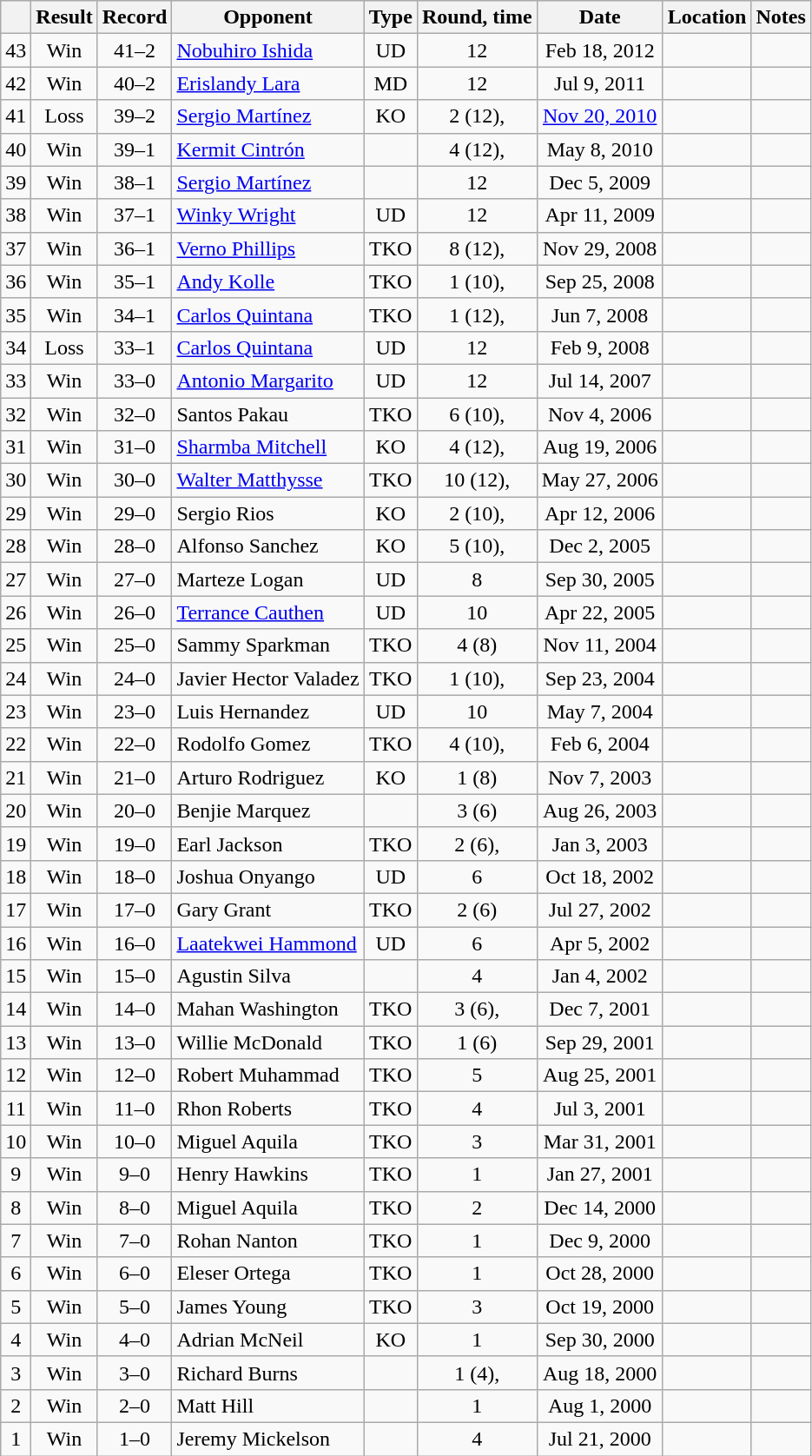<table class="wikitable" style="text-align:center">
<tr>
<th></th>
<th>Result</th>
<th>Record</th>
<th>Opponent</th>
<th>Type</th>
<th>Round, time</th>
<th>Date</th>
<th>Location</th>
<th>Notes</th>
</tr>
<tr>
<td>43</td>
<td>Win</td>
<td>41–2</td>
<td style="text-align:left;"><a href='#'>Nobuhiro Ishida</a></td>
<td>UD</td>
<td>12</td>
<td>Feb 18, 2012</td>
<td style="text-align:left;"></td>
<td></td>
</tr>
<tr>
<td>42</td>
<td>Win</td>
<td>40–2</td>
<td style="text-align:left;"><a href='#'>Erislandy Lara</a></td>
<td>MD</td>
<td>12</td>
<td>Jul 9, 2011</td>
<td style="text-align:left;"></td>
<td></td>
</tr>
<tr>
<td>41</td>
<td>Loss</td>
<td>39–2</td>
<td style="text-align:left;"><a href='#'>Sergio Martínez</a></td>
<td>KO</td>
<td>2 (12), </td>
<td><a href='#'>Nov 20, 2010</a></td>
<td style="text-align:left;"></td>
<td style="text-align:left;"></td>
</tr>
<tr>
<td>40</td>
<td>Win</td>
<td>39–1</td>
<td style="text-align:left;"><a href='#'>Kermit Cintrón</a></td>
<td></td>
<td>4 (12), </td>
<td>May 8, 2010</td>
<td style="text-align:left;"></td>
<td style="text-align:left;"></td>
</tr>
<tr>
<td>39</td>
<td>Win</td>
<td>38–1</td>
<td style="text-align:left;"><a href='#'>Sergio Martínez</a></td>
<td></td>
<td>12</td>
<td>Dec 5, 2009</td>
<td style="text-align:left;"></td>
<td></td>
</tr>
<tr>
<td>38</td>
<td>Win</td>
<td>37–1</td>
<td style="text-align:left;"><a href='#'>Winky Wright</a></td>
<td>UD</td>
<td>12</td>
<td>Apr 11, 2009</td>
<td style="text-align:left;"></td>
<td></td>
</tr>
<tr>
<td>37</td>
<td>Win</td>
<td>36–1</td>
<td style="text-align:left;"><a href='#'>Verno Phillips</a></td>
<td>TKO</td>
<td>8 (12), </td>
<td>Nov 29, 2008</td>
<td style="text-align:left;"></td>
<td style="text-align:left;"></td>
</tr>
<tr>
<td>36</td>
<td>Win</td>
<td>35–1</td>
<td style="text-align:left;"><a href='#'>Andy Kolle</a></td>
<td>TKO</td>
<td>1 (10), </td>
<td>Sep 25, 2008</td>
<td style="text-align:left;"></td>
<td></td>
</tr>
<tr>
<td>35</td>
<td>Win</td>
<td>34–1</td>
<td style="text-align:left;"><a href='#'>Carlos Quintana</a></td>
<td>TKO</td>
<td>1 (12), </td>
<td>Jun 7, 2008</td>
<td style="text-align:left;"></td>
<td style="text-align:left;"></td>
</tr>
<tr>
<td>34</td>
<td>Loss</td>
<td>33–1</td>
<td style="text-align:left;"><a href='#'>Carlos Quintana</a></td>
<td>UD</td>
<td>12</td>
<td>Feb 9, 2008</td>
<td style="text-align:left;"></td>
<td style="text-align:left;"></td>
</tr>
<tr>
<td>33</td>
<td>Win</td>
<td>33–0</td>
<td style="text-align:left;"><a href='#'>Antonio Margarito</a></td>
<td>UD</td>
<td>12</td>
<td>Jul 14, 2007</td>
<td style="text-align:left;"></td>
<td style="text-align:left;"></td>
</tr>
<tr>
<td>32</td>
<td>Win</td>
<td>32–0</td>
<td style="text-align:left;">Santos Pakau</td>
<td>TKO</td>
<td>6 (10), </td>
<td>Nov 4, 2006</td>
<td style="text-align:left;"></td>
<td></td>
</tr>
<tr>
<td>31</td>
<td>Win</td>
<td>31–0</td>
<td style="text-align:left;"><a href='#'>Sharmba Mitchell</a></td>
<td>KO</td>
<td>4 (12), </td>
<td>Aug 19, 2006</td>
<td style="text-align:left;"></td>
<td style="text-align:left;"></td>
</tr>
<tr>
<td>30</td>
<td>Win</td>
<td>30–0</td>
<td style="text-align:left;"><a href='#'>Walter Matthysse</a></td>
<td>TKO</td>
<td>10 (12), </td>
<td>May 27, 2006</td>
<td style="text-align:left;"></td>
<td style="text-align:left;"></td>
</tr>
<tr>
<td>29</td>
<td>Win</td>
<td>29–0</td>
<td style="text-align:left;">Sergio Rios</td>
<td>KO</td>
<td>2 (10), </td>
<td>Apr 12, 2006</td>
<td style="text-align:left;"></td>
<td style="text-align:left;"></td>
</tr>
<tr>
<td>28</td>
<td>Win</td>
<td>28–0</td>
<td style="text-align:left;">Alfonso Sanchez</td>
<td>KO</td>
<td>5 (10), </td>
<td>Dec 2, 2005</td>
<td style="text-align:left;"></td>
<td></td>
</tr>
<tr>
<td>27</td>
<td>Win</td>
<td>27–0</td>
<td style="text-align:left;">Marteze Logan</td>
<td>UD</td>
<td>8</td>
<td>Sep 30, 2005</td>
<td style="text-align:left;"></td>
<td></td>
</tr>
<tr>
<td>26</td>
<td>Win</td>
<td>26–0</td>
<td style="text-align:left;"><a href='#'>Terrance Cauthen</a></td>
<td>UD</td>
<td>10</td>
<td>Apr 22, 2005</td>
<td style="text-align:left;"></td>
<td></td>
</tr>
<tr>
<td>25</td>
<td>Win</td>
<td>25–0</td>
<td style="text-align:left;">Sammy Sparkman</td>
<td>TKO</td>
<td>4 (8)</td>
<td>Nov 11, 2004</td>
<td style="text-align:left;"></td>
<td></td>
</tr>
<tr>
<td>24</td>
<td>Win</td>
<td>24–0</td>
<td style="text-align:left;">Javier Hector Valadez</td>
<td>TKO</td>
<td>1 (10), </td>
<td>Sep 23, 2004</td>
<td style="text-align:left;"></td>
<td></td>
</tr>
<tr>
<td>23</td>
<td>Win</td>
<td>23–0</td>
<td style="text-align:left;">Luis Hernandez</td>
<td>UD</td>
<td>10</td>
<td>May 7, 2004</td>
<td style="text-align:left;"></td>
<td></td>
</tr>
<tr>
<td>22</td>
<td>Win</td>
<td>22–0</td>
<td style="text-align:left;">Rodolfo Gomez</td>
<td>TKO</td>
<td>4 (10), </td>
<td>Feb 6, 2004</td>
<td style="text-align:left;"></td>
<td></td>
</tr>
<tr>
<td>21</td>
<td>Win</td>
<td>21–0</td>
<td style="text-align:left;">Arturo Rodriguez</td>
<td>KO</td>
<td>1 (8)</td>
<td>Nov 7, 2003</td>
<td style="text-align:left;"></td>
<td></td>
</tr>
<tr>
<td>20</td>
<td>Win</td>
<td>20–0</td>
<td style="text-align:left;">Benjie Marquez</td>
<td></td>
<td>3 (6)</td>
<td>Aug 26, 2003</td>
<td style="text-align:left;"></td>
<td style="text-align:left;"></td>
</tr>
<tr>
<td>19</td>
<td>Win</td>
<td>19–0</td>
<td style="text-align:left;">Earl Jackson</td>
<td>TKO</td>
<td>2 (6), </td>
<td>Jan 3, 2003</td>
<td style="text-align:left;"></td>
<td></td>
</tr>
<tr>
<td>18</td>
<td>Win</td>
<td>18–0</td>
<td style="text-align:left;">Joshua Onyango</td>
<td>UD</td>
<td>6</td>
<td>Oct 18, 2002</td>
<td style="text-align:left;"></td>
<td></td>
</tr>
<tr>
<td>17</td>
<td>Win</td>
<td>17–0</td>
<td style="text-align:left;">Gary Grant</td>
<td>TKO</td>
<td>2 (6)</td>
<td>Jul 27, 2002</td>
<td style="text-align:left;"></td>
<td></td>
</tr>
<tr>
<td>16</td>
<td>Win</td>
<td>16–0</td>
<td style="text-align:left;"><a href='#'>Laatekwei Hammond</a></td>
<td>UD</td>
<td>6</td>
<td>Apr 5, 2002</td>
<td style="text-align:left;"></td>
<td></td>
</tr>
<tr>
<td>15</td>
<td>Win</td>
<td>15–0</td>
<td style="text-align:left;">Agustin Silva</td>
<td></td>
<td>4</td>
<td>Jan 4, 2002</td>
<td style="text-align:left;"></td>
<td></td>
</tr>
<tr>
<td>14</td>
<td>Win</td>
<td>14–0</td>
<td style="text-align:left;">Mahan Washington</td>
<td>TKO</td>
<td>3 (6), </td>
<td>Dec 7, 2001</td>
<td style="text-align:left;"></td>
<td></td>
</tr>
<tr>
<td>13</td>
<td>Win</td>
<td>13–0</td>
<td style="text-align:left;">Willie McDonald</td>
<td>TKO</td>
<td>1 (6)</td>
<td>Sep 29, 2001</td>
<td style="text-align:left;"></td>
<td></td>
</tr>
<tr>
<td>12</td>
<td>Win</td>
<td>12–0</td>
<td style="text-align:left;">Robert Muhammad</td>
<td>TKO</td>
<td>5</td>
<td>Aug 25, 2001</td>
<td style="text-align:left;"></td>
<td></td>
</tr>
<tr>
<td>11</td>
<td>Win</td>
<td>11–0</td>
<td style="text-align:left;">Rhon Roberts</td>
<td>TKO</td>
<td>4</td>
<td>Jul 3, 2001</td>
<td style="text-align:left;"></td>
<td></td>
</tr>
<tr>
<td>10</td>
<td>Win</td>
<td>10–0</td>
<td style="text-align:left;">Miguel Aquila</td>
<td>TKO</td>
<td>3</td>
<td>Mar 31, 2001</td>
<td style="text-align:left;"></td>
<td></td>
</tr>
<tr>
<td>9</td>
<td>Win</td>
<td>9–0</td>
<td style="text-align:left;">Henry Hawkins</td>
<td>TKO</td>
<td>1</td>
<td>Jan 27, 2001</td>
<td style="text-align:left;"></td>
<td></td>
</tr>
<tr>
<td>8</td>
<td>Win</td>
<td>8–0</td>
<td style="text-align:left;">Miguel Aquila</td>
<td>TKO</td>
<td>2</td>
<td>Dec 14, 2000</td>
<td style="text-align:left;"></td>
<td></td>
</tr>
<tr>
<td>7</td>
<td>Win</td>
<td>7–0</td>
<td style="text-align:left;">Rohan Nanton</td>
<td>TKO</td>
<td>1</td>
<td>Dec 9, 2000</td>
<td style="text-align:left;"></td>
<td></td>
</tr>
<tr>
<td>6</td>
<td>Win</td>
<td>6–0</td>
<td style="text-align:left;">Eleser Ortega</td>
<td>TKO</td>
<td>1</td>
<td>Oct 28, 2000</td>
<td style="text-align:left;"></td>
<td></td>
</tr>
<tr>
<td>5</td>
<td>Win</td>
<td>5–0</td>
<td style="text-align:left;">James Young</td>
<td>TKO</td>
<td>3</td>
<td>Oct 19, 2000</td>
<td style="text-align:left;"></td>
<td></td>
</tr>
<tr>
<td>4</td>
<td>Win</td>
<td>4–0</td>
<td style="text-align:left;">Adrian McNeil</td>
<td>KO</td>
<td>1</td>
<td>Sep 30, 2000</td>
<td style="text-align:left;"></td>
<td></td>
</tr>
<tr>
<td>3</td>
<td>Win</td>
<td>3–0</td>
<td style="text-align:left;">Richard Burns</td>
<td></td>
<td>1 (4), </td>
<td>Aug 18, 2000</td>
<td style="text-align:left;"></td>
<td></td>
</tr>
<tr>
<td>2</td>
<td>Win</td>
<td>2–0</td>
<td style="text-align:left;">Matt Hill</td>
<td></td>
<td>1</td>
<td>Aug 1, 2000</td>
<td style="text-align:left;"></td>
<td></td>
</tr>
<tr>
<td>1</td>
<td>Win</td>
<td>1–0</td>
<td style="text-align:left;">Jeremy Mickelson</td>
<td></td>
<td>4</td>
<td>Jul 21, 2000</td>
<td style="text-align:left;"></td>
<td></td>
</tr>
</table>
